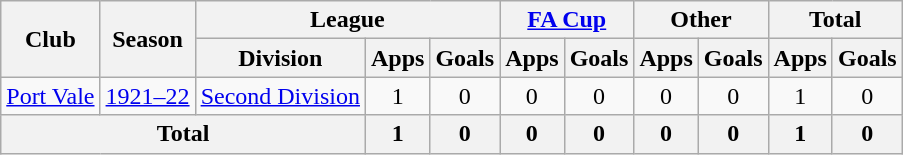<table class="wikitable" style="text-align:center">
<tr>
<th rowspan="2">Club</th>
<th rowspan="2">Season</th>
<th colspan="3">League</th>
<th colspan="2"><a href='#'>FA Cup</a></th>
<th colspan="2">Other</th>
<th colspan="2">Total</th>
</tr>
<tr>
<th>Division</th>
<th>Apps</th>
<th>Goals</th>
<th>Apps</th>
<th>Goals</th>
<th>Apps</th>
<th>Goals</th>
<th>Apps</th>
<th>Goals</th>
</tr>
<tr>
<td><a href='#'>Port Vale</a></td>
<td><a href='#'>1921–22</a></td>
<td><a href='#'>Second Division</a></td>
<td>1</td>
<td>0</td>
<td>0</td>
<td>0</td>
<td>0</td>
<td>0</td>
<td>1</td>
<td>0</td>
</tr>
<tr>
<th colspan="3">Total</th>
<th>1</th>
<th>0</th>
<th>0</th>
<th>0</th>
<th>0</th>
<th>0</th>
<th>1</th>
<th>0</th>
</tr>
</table>
